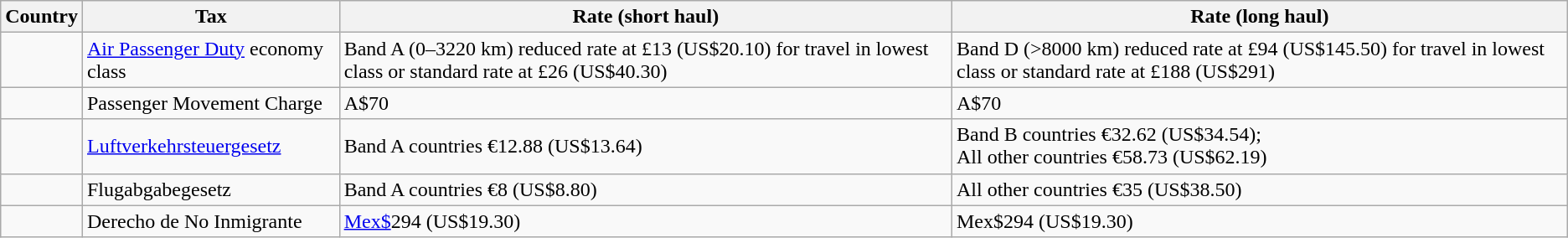<table class="wikitable">
<tr>
<th>Country</th>
<th>Tax</th>
<th>Rate (short haul)</th>
<th>Rate (long haul)</th>
</tr>
<tr>
<td></td>
<td><a href='#'>Air Passenger Duty</a> economy class</td>
<td>Band A (0–3220 km) reduced rate at £13 (US$20.10) for travel in lowest class or standard rate at £26 (US$40.30)</td>
<td>Band D (>8000 km) reduced rate at £94 (US$145.50) for travel in lowest class or standard rate at £188 (US$291)</td>
</tr>
<tr>
<td></td>
<td>Passenger Movement Charge</td>
<td>A$70</td>
<td>A$70</td>
</tr>
<tr>
<td></td>
<td><a href='#'>Luftverkehrsteuergesetz</a></td>
<td>Band A countries €12.88 (US$13.64)</td>
<td>Band B countries €32.62 (US$34.54); <br> All other countries €58.73 (US$62.19)</td>
</tr>
<tr>
<td></td>
<td>Flugabgabegesetz</td>
<td>Band A countries €8 (US$8.80)</td>
<td>All other countries €35 (US$38.50)</td>
</tr>
<tr>
<td></td>
<td>Derecho de No Inmigrante</td>
<td><a href='#'>Mex$</a>294 (US$19.30)</td>
<td>Mex$294 (US$19.30)</td>
</tr>
</table>
